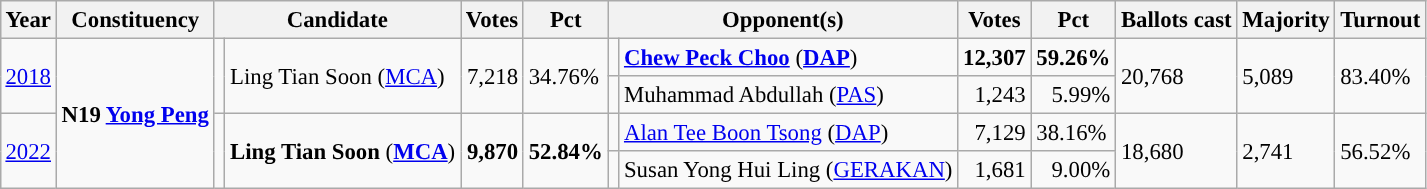<table class="wikitable" style="margin:0.5em ; font-size:95%">
<tr>
<th>Year</th>
<th>Constituency</th>
<th colspan=2>Candidate</th>
<th>Votes</th>
<th>Pct</th>
<th colspan=2>Opponent(s)</th>
<th>Votes</th>
<th>Pct</th>
<th>Ballots cast</th>
<th>Majority</th>
<th>Turnout</th>
</tr>
<tr>
<td rowspan="2"><a href='#'>2018</a></td>
<td rowspan="4"><strong>N19 <a href='#'>Yong Peng</a></strong></td>
<td rowspan=2 ></td>
<td rowspan="2">Ling Tian Soon (<a href='#'>MCA</a>)</td>
<td rowspan="2" align="right">7,218</td>
<td rowspan="2">34.76%</td>
<td></td>
<td><strong><a href='#'>Chew Peck Choo</a></strong> (<a href='#'><strong>DAP</strong></a>)</td>
<td align="right"><strong>12,307</strong></td>
<td><strong>59.26%</strong></td>
<td rowspan="2">20,768</td>
<td rowspan="2">5,089</td>
<td rowspan="2">83.40%</td>
</tr>
<tr>
<td></td>
<td>Muhammad Abdullah (<a href='#'>PAS</a>)</td>
<td align="right">1,243</td>
<td align="right">5.99%</td>
</tr>
<tr>
<td rowspan="2"><a href='#'>2022</a></td>
<td rowspan="2" ></td>
<td rowspan="2"><strong>Ling Tian Soon</strong> (<a href='#'><strong>MCA</strong></a>)</td>
<td rowspan="2" align="right"><strong>9,870</strong></td>
<td rowspan="2"><strong>52.84%</strong></td>
<td></td>
<td><a href='#'>Alan Tee Boon Tsong</a> (<a href='#'>DAP</a>)</td>
<td align="right">7,129</td>
<td>38.16%</td>
<td rowspan="2">18,680</td>
<td rowspan="2">2,741</td>
<td rowspan="2">56.52%</td>
</tr>
<tr>
<td></td>
<td>Susan Yong Hui Ling (<a href='#'>GERAKAN</a>)</td>
<td align="right">1,681</td>
<td align="right">9.00%</td>
</tr>
</table>
